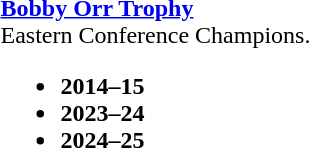<table>
<tr>
<td valign="top"><br><strong><a href='#'>Bobby Orr Trophy</a></strong><br>Eastern Conference Champions.<ul><li><strong>2014–15</strong></li><li><strong>2023–24</strong></li><li><strong>2024–25</strong></li></ul></td>
</tr>
</table>
